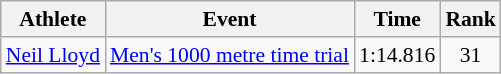<table class=wikitable style="font-size:90%">
<tr>
<th>Athlete</th>
<th>Event</th>
<th>Time</th>
<th>Rank</th>
</tr>
<tr>
<td><a href='#'>Neil Lloyd</a></td>
<td><a href='#'>Men's 1000 metre time trial</a></td>
<td align=center>1:14.816</td>
<td align=center>31</td>
</tr>
</table>
